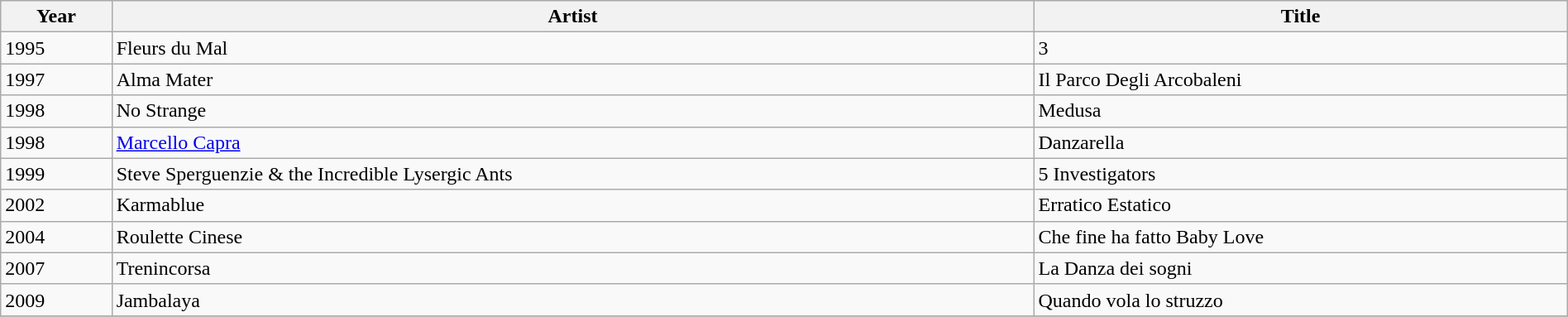<table class="wikitable" width=100% align=center>
<tr bgcolor="#EFEFEF">
<th>Year</th>
<th>Artist</th>
<th>Title</th>
</tr>
<tr>
<td>1995</td>
<td>Fleurs du Mal</td>
<td>3</td>
</tr>
<tr>
<td>1997</td>
<td>Alma Mater</td>
<td>Il Parco Degli Arcobaleni</td>
</tr>
<tr>
<td>1998</td>
<td>No Strange</td>
<td>Medusa</td>
</tr>
<tr>
<td>1998</td>
<td><a href='#'>Marcello Capra</a></td>
<td>Danzarella</td>
</tr>
<tr>
<td>1999</td>
<td>Steve Sperguenzie & the Incredible Lysergic Ants</td>
<td>5 Investigators</td>
</tr>
<tr>
<td>2002</td>
<td>Karmablue</td>
<td>Erratico Estatico</td>
</tr>
<tr>
<td>2004</td>
<td>Roulette Cinese</td>
<td>Che fine ha fatto Baby Love</td>
</tr>
<tr>
<td>2007</td>
<td>Trenincorsa</td>
<td>La Danza dei sogni</td>
</tr>
<tr>
<td>2009</td>
<td>Jambalaya</td>
<td>Quando vola lo struzzo</td>
</tr>
<tr>
</tr>
</table>
